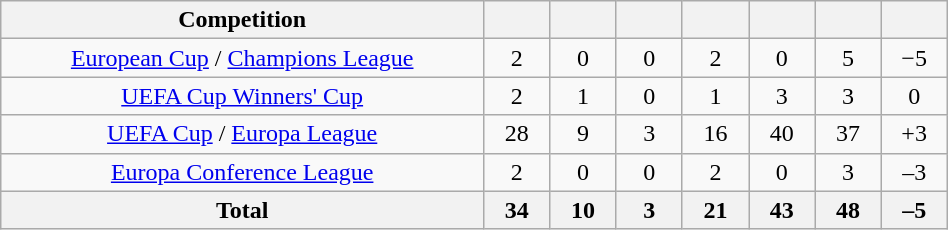<table class="wikitable unsortable" style="text-align:center" width="50%">
<tr>
<th>Competition</th>
<th></th>
<th></th>
<th></th>
<th></th>
<th></th>
<th></th>
<th></th>
</tr>
<tr>
<td><a href='#'>European Cup</a> / <a href='#'>Champions League</a></td>
<td>2</td>
<td>0</td>
<td>0</td>
<td>2</td>
<td>0</td>
<td>5</td>
<td>−5</td>
</tr>
<tr>
<td><a href='#'>UEFA Cup Winners' Cup</a></td>
<td width="7%">2</td>
<td width="7%">1</td>
<td width="7%">0</td>
<td width="7%">1</td>
<td width="7%">3</td>
<td width="7%">3</td>
<td width="7%">0</td>
</tr>
<tr>
<td><a href='#'>UEFA Cup</a> / <a href='#'>Europa League</a></td>
<td>28</td>
<td>9</td>
<td>3</td>
<td>16</td>
<td>40</td>
<td>37</td>
<td>+3</td>
</tr>
<tr>
<td><a href='#'>Europa Conference League</a></td>
<td>2</td>
<td>0</td>
<td>0</td>
<td>2</td>
<td>0</td>
<td>3</td>
<td>–3</td>
</tr>
<tr>
<th>Total</th>
<th>34</th>
<th>10</th>
<th>3</th>
<th>21</th>
<th>43</th>
<th>48</th>
<th>–5</th>
</tr>
</table>
